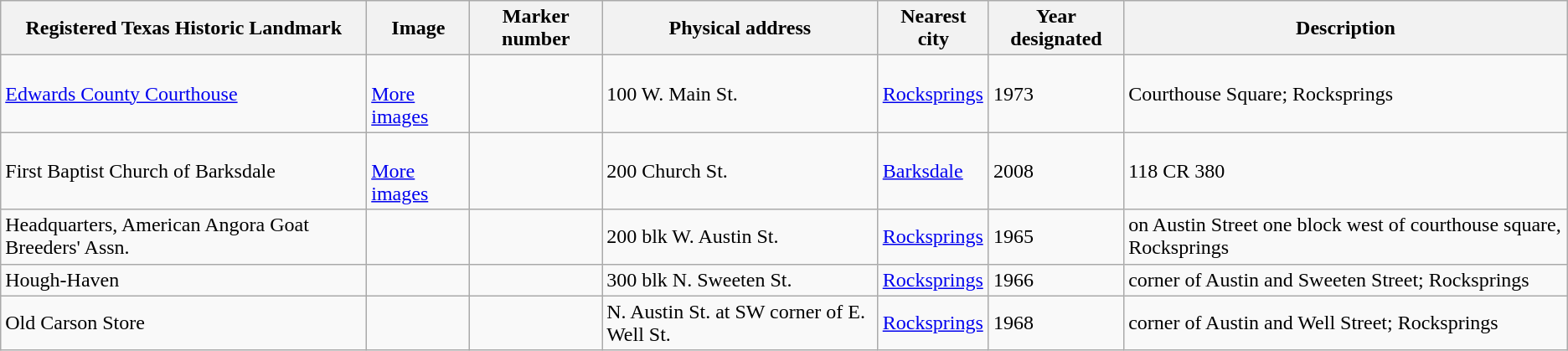<table class="wikitable sortable">
<tr>
<th>Registered Texas Historic Landmark</th>
<th>Image</th>
<th>Marker number</th>
<th>Physical address</th>
<th>Nearest city</th>
<th>Year designated</th>
<th>Description</th>
</tr>
<tr>
<td><a href='#'>Edwards County Courthouse</a></td>
<td><br> <a href='#'>More images</a></td>
<td></td>
<td>100 W. Main St.<br></td>
<td><a href='#'>Rocksprings</a></td>
<td>1973</td>
<td>Courthouse Square; Rocksprings</td>
</tr>
<tr>
<td>First Baptist Church of Barksdale</td>
<td><br> <a href='#'>More images</a></td>
<td></td>
<td>200 Church St.<br></td>
<td><a href='#'>Barksdale</a></td>
<td>2008</td>
<td>118 CR 380</td>
</tr>
<tr>
<td>Headquarters, American Angora Goat Breeders' Assn.</td>
<td></td>
<td></td>
<td>200 blk W. Austin St.<br></td>
<td><a href='#'>Rocksprings</a></td>
<td>1965</td>
<td>on Austin Street one block west of courthouse square, Rocksprings</td>
</tr>
<tr>
<td>Hough-Haven</td>
<td></td>
<td></td>
<td>300 blk N. Sweeten St.<br></td>
<td><a href='#'>Rocksprings</a></td>
<td>1966</td>
<td>corner of Austin and Sweeten Street; Rocksprings</td>
</tr>
<tr>
<td>Old Carson Store</td>
<td></td>
<td></td>
<td>N. Austin St. at SW corner of E. Well St.<br></td>
<td><a href='#'>Rocksprings</a></td>
<td>1968</td>
<td>corner of Austin and Well Street; Rocksprings</td>
</tr>
</table>
